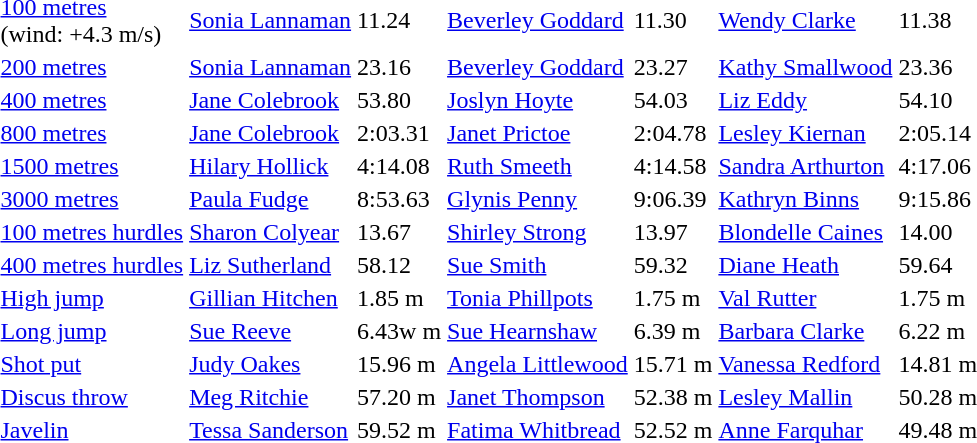<table>
<tr>
<td><a href='#'>100 metres</a><br>(wind: +4.3 m/s)</td>
<td><a href='#'>Sonia Lannaman</a></td>
<td>11.24</td>
<td><a href='#'>Beverley Goddard</a></td>
<td>11.30</td>
<td><a href='#'>Wendy Clarke</a></td>
<td>11.38</td>
</tr>
<tr>
<td><a href='#'>200 metres</a></td>
<td><a href='#'>Sonia Lannaman</a></td>
<td>23.16</td>
<td><a href='#'>Beverley Goddard</a></td>
<td>23.27</td>
<td><a href='#'>Kathy Smallwood</a></td>
<td>23.36</td>
</tr>
<tr>
<td><a href='#'>400 metres</a></td>
<td><a href='#'>Jane Colebrook</a></td>
<td>53.80</td>
<td><a href='#'>Joslyn Hoyte</a></td>
<td>54.03</td>
<td><a href='#'>Liz Eddy</a></td>
<td>54.10</td>
</tr>
<tr>
<td><a href='#'>800 metres</a></td>
<td><a href='#'>Jane Colebrook</a></td>
<td>2:03.31</td>
<td><a href='#'>Janet Prictoe</a></td>
<td>2:04.78</td>
<td><a href='#'>Lesley Kiernan</a></td>
<td>2:05.14</td>
</tr>
<tr>
<td><a href='#'>1500 metres</a></td>
<td> <a href='#'>Hilary Hollick</a></td>
<td>4:14.08</td>
<td><a href='#'>Ruth Smeeth</a></td>
<td>4:14.58</td>
<td><a href='#'>Sandra Arthurton</a></td>
<td>4:17.06</td>
</tr>
<tr>
<td><a href='#'>3000 metres</a></td>
<td><a href='#'>Paula Fudge</a></td>
<td>8:53.63</td>
<td><a href='#'>Glynis Penny</a></td>
<td>9:06.39</td>
<td><a href='#'>Kathryn Binns</a></td>
<td>9:15.86</td>
</tr>
<tr>
<td><a href='#'>100 metres hurdles</a></td>
<td><a href='#'>Sharon Colyear</a></td>
<td>13.67</td>
<td><a href='#'>Shirley Strong</a></td>
<td>13.97</td>
<td><a href='#'>Blondelle Caines</a></td>
<td>14.00</td>
</tr>
<tr>
<td><a href='#'>400 metres hurdles</a></td>
<td> <a href='#'>Liz Sutherland</a></td>
<td>58.12</td>
<td><a href='#'>Sue Smith</a></td>
<td>59.32</td>
<td><a href='#'>Diane Heath</a></td>
<td>59.64</td>
</tr>
<tr>
<td><a href='#'>High jump</a></td>
<td><a href='#'>Gillian Hitchen</a></td>
<td>1.85 m</td>
<td><a href='#'>Tonia Phillpots</a></td>
<td>1.75 m</td>
<td><a href='#'>Val Rutter</a></td>
<td>1.75 m</td>
</tr>
<tr>
<td><a href='#'>Long jump</a></td>
<td><a href='#'>Sue Reeve</a></td>
<td>6.43w m</td>
<td><a href='#'>Sue Hearnshaw</a></td>
<td>6.39 m</td>
<td><a href='#'>Barbara Clarke</a></td>
<td>6.22 m</td>
</tr>
<tr>
<td><a href='#'>Shot put</a></td>
<td><a href='#'>Judy Oakes</a></td>
<td>15.96 m</td>
<td><a href='#'>Angela Littlewood</a></td>
<td>15.71 m</td>
<td><a href='#'>Vanessa Redford</a></td>
<td>14.81 m</td>
</tr>
<tr>
<td><a href='#'>Discus throw</a></td>
<td> <a href='#'>Meg Ritchie</a></td>
<td>57.20 m</td>
<td><a href='#'>Janet Thompson</a></td>
<td>52.38 m</td>
<td><a href='#'>Lesley Mallin</a></td>
<td>50.28 m</td>
</tr>
<tr>
<td><a href='#'>Javelin</a></td>
<td><a href='#'>Tessa Sanderson</a></td>
<td>59.52 m</td>
<td><a href='#'>Fatima Whitbread</a></td>
<td>52.52 m</td>
<td><a href='#'>Anne Farquhar</a></td>
<td>49.48 m</td>
</tr>
</table>
